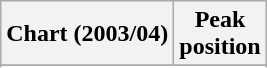<table class="wikitable sortable plainrowheaders">
<tr>
<th scope="col">Chart (2003/04)</th>
<th scope="col">Peak<br>position</th>
</tr>
<tr>
</tr>
<tr>
</tr>
<tr>
</tr>
</table>
